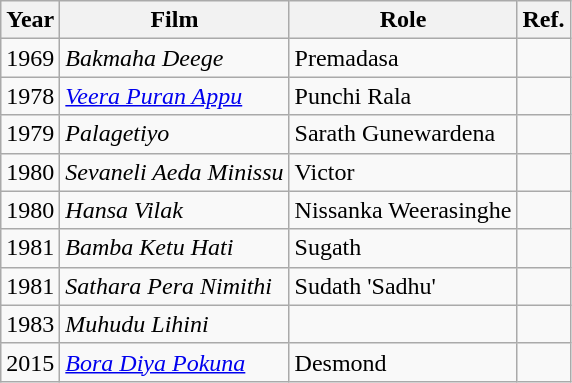<table class="wikitable">
<tr>
<th>Year</th>
<th>Film</th>
<th>Role</th>
<th>Ref.</th>
</tr>
<tr>
<td>1969</td>
<td><em>Bakmaha Deege</em></td>
<td>Premadasa</td>
<td></td>
</tr>
<tr>
<td>1978</td>
<td><em><a href='#'>Veera Puran Appu</a></em></td>
<td>Punchi Rala</td>
<td></td>
</tr>
<tr>
<td>1979</td>
<td><em>Palagetiyo</em></td>
<td>Sarath Gunewardena</td>
<td></td>
</tr>
<tr>
<td>1980</td>
<td><em>Sevaneli Aeda Minissu</em></td>
<td>Victor</td>
<td></td>
</tr>
<tr>
<td>1980</td>
<td><em>Hansa Vilak</em></td>
<td>Nissanka Weerasinghe</td>
<td></td>
</tr>
<tr>
<td>1981</td>
<td><em>Bamba Ketu Hati</em></td>
<td>Sugath</td>
<td></td>
</tr>
<tr>
<td>1981</td>
<td><em>Sathara Pera Nimithi</em></td>
<td>Sudath 'Sadhu'</td>
<td></td>
</tr>
<tr>
<td>1983</td>
<td><em>Muhudu Lihini</em></td>
<td></td>
<td></td>
</tr>
<tr>
<td>2015</td>
<td><em><a href='#'>Bora Diya Pokuna</a></em></td>
<td>Desmond</td>
<td></td>
</tr>
</table>
